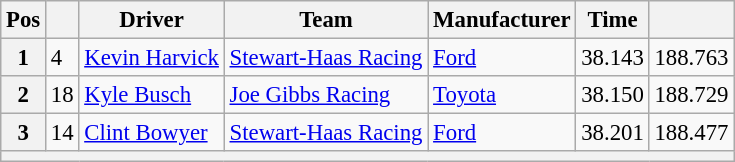<table class="wikitable" style="font-size:95%">
<tr>
<th>Pos</th>
<th></th>
<th>Driver</th>
<th>Team</th>
<th>Manufacturer</th>
<th>Time</th>
<th></th>
</tr>
<tr>
<th>1</th>
<td>4</td>
<td><a href='#'>Kevin Harvick</a></td>
<td><a href='#'>Stewart-Haas Racing</a></td>
<td><a href='#'>Ford</a></td>
<td>38.143</td>
<td>188.763</td>
</tr>
<tr>
<th>2</th>
<td>18</td>
<td><a href='#'>Kyle Busch</a></td>
<td><a href='#'>Joe Gibbs Racing</a></td>
<td><a href='#'>Toyota</a></td>
<td>38.150</td>
<td>188.729</td>
</tr>
<tr>
<th>3</th>
<td>14</td>
<td><a href='#'>Clint Bowyer</a></td>
<td><a href='#'>Stewart-Haas Racing</a></td>
<td><a href='#'>Ford</a></td>
<td>38.201</td>
<td>188.477</td>
</tr>
<tr>
<th colspan="7"></th>
</tr>
</table>
